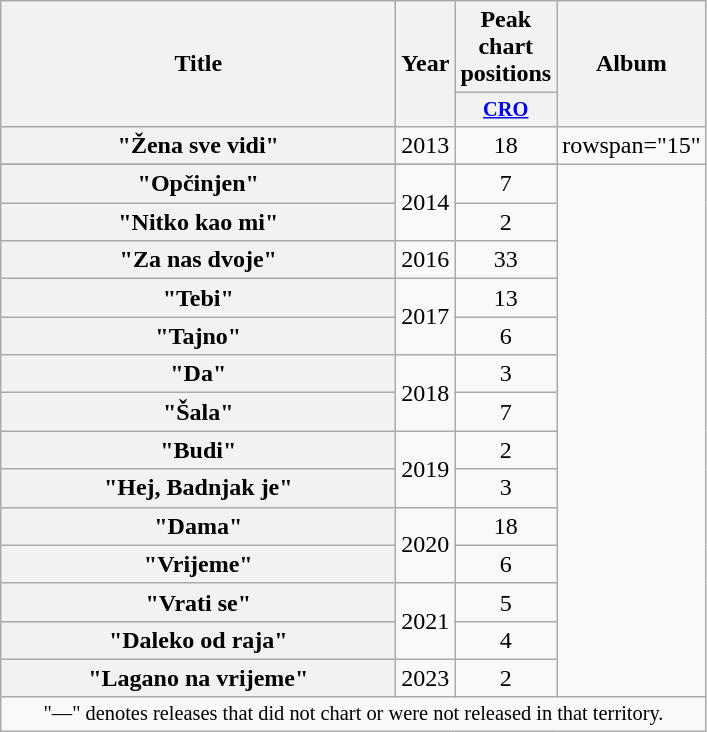<table class="wikitable plainrowheaders" style="text-align:center;">
<tr>
<th scope="col" rowspan="2" style="width:16em;">Title</th>
<th scope="col" rowspan="2" style="width:1em;">Year</th>
<th scope="col" colspan="1">Peak chart positions</th>
<th scope="col" rowspan="2">Album</th>
</tr>
<tr>
<th scope="col" style="width:3em;font-size:85%;"><a href='#'>CRO</a><br></th>
</tr>
<tr>
<th scope="row">"Žena sve vidi"</th>
<td>2013</td>
<td>18</td>
<td>rowspan="15" </td>
</tr>
<tr>
</tr>
<tr>
<th scope="row">"Opčinjen"</th>
<td rowspan="2">2014</td>
<td>7</td>
</tr>
<tr>
<th scope="row">"Nitko kao mi"</th>
<td>2</td>
</tr>
<tr>
<th scope="row">"Za nas dvoje"</th>
<td>2016</td>
<td>33</td>
</tr>
<tr>
<th scope="row">"Tebi"</th>
<td rowspan="2">2017</td>
<td>13</td>
</tr>
<tr>
<th scope="row">"Tajno"</th>
<td>6</td>
</tr>
<tr>
<th scope="row">"Da"</th>
<td rowspan="2">2018</td>
<td>3</td>
</tr>
<tr>
<th scope="row">"Šala"</th>
<td>7</td>
</tr>
<tr>
<th scope="row">"Budi"</th>
<td rowspan="2">2019</td>
<td>2</td>
</tr>
<tr>
<th scope="row">"Hej, Badnjak je"</th>
<td>3</td>
</tr>
<tr>
<th scope="row">"Dama"</th>
<td rowspan="2">2020</td>
<td>18</td>
</tr>
<tr>
<th scope="row">"Vrijeme"</th>
<td>6</td>
</tr>
<tr>
<th scope="row">"Vrati se"</th>
<td rowspan="2">2021</td>
<td>5</td>
</tr>
<tr>
<th scope="row">"Daleko od raja"</th>
<td>4</td>
</tr>
<tr>
<th scope="row">"Lagano na vrijeme"</th>
<td rowspan="1">2023</td>
<td>2</td>
</tr>
<tr>
<td colspan="22" style="text-align:center; font-size:85%;">"—" denotes releases that did not chart or were not released in that territory.</td>
</tr>
</table>
